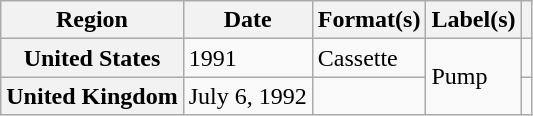<table class="wikitable plainrowheaders">
<tr>
<th scope="col">Region</th>
<th scope="col">Date</th>
<th scope="col">Format(s)</th>
<th scope="col">Label(s)</th>
<th scope="col"></th>
</tr>
<tr>
<th scope="row">United States</th>
<td>1991</td>
<td>Cassette</td>
<td rowspan="2">Pump</td>
<td></td>
</tr>
<tr>
<th scope="row">United Kingdom</th>
<td>July 6, 1992</td>
<td></td>
<td></td>
</tr>
</table>
